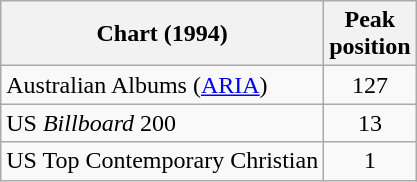<table class="wikitable">
<tr>
<th>Chart (1994)</th>
<th>Peak<br>position</th>
</tr>
<tr>
<td>Australian Albums (<a href='#'>ARIA</a>)</td>
<td align="center">127</td>
</tr>
<tr>
<td>US <em>Billboard</em> 200</td>
<td align="center">13</td>
</tr>
<tr>
<td>US Top Contemporary Christian</td>
<td align="center">1</td>
</tr>
</table>
